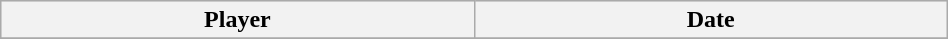<table class="wikitable" style="width:50%;">
<tr style="text-align:center; background:#ddd;">
<th style="width:50%;">Player</th>
<th style="width:50%;">Date</th>
</tr>
<tr>
</tr>
</table>
